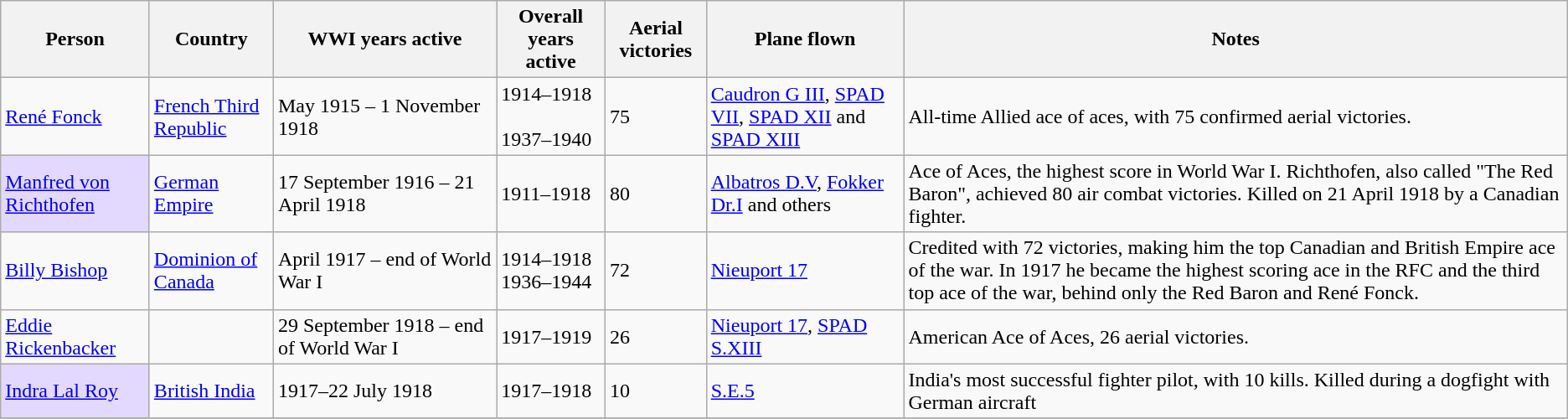<table class="wikitable">
<tr>
<th>Person</th>
<th>Country</th>
<th>WWI years active</th>
<th>Overall years active</th>
<th>Aerial victories</th>
<th>Plane flown</th>
<th>Notes</th>
</tr>
<tr>
<td><a href='#'>René Fonck</a></td>
<td> <a href='#'>French Third Republic</a></td>
<td>May 1915 – 1 November 1918</td>
<td>1914–1918<br><br>1937–1940</td>
<td>75</td>
<td><a href='#'>Caudron G III</a>, <a href='#'>SPAD VII</a>, <a href='#'>SPAD XII</a> and <a href='#'>SPAD XIII</a></td>
<td>All-time Allied ace of aces, with 75 confirmed aerial victories.</td>
</tr>
<tr>
<td style="background:#e3d9ff;"><a href='#'>Manfred von Richthofen</a></td>
<td> <a href='#'>German Empire</a></td>
<td>17 September 1916 – 21 April 1918</td>
<td>1911–1918</td>
<td>80</td>
<td><a href='#'>Albatros D.V</a>, <a href='#'>Fokker Dr.I</a> and others</td>
<td>Ace of Aces, the highest score in World War I. Richthofen, also called "The Red Baron", achieved 80 air combat victories. Killed on 21 April 1918 by a Canadian fighter.</td>
</tr>
<tr>
<td><a href='#'>Billy Bishop</a></td>
<td> <a href='#'>Dominion of Canada</a></td>
<td>April 1917 – end of World War I</td>
<td>1914–1918<br>1936–1944</td>
<td>72</td>
<td><a href='#'>Nieuport 17</a></td>
<td>Credited with 72 victories, making him the top Canadian and British Empire ace of the war. In 1917 he became the highest scoring ace in the RFC and the third top ace of the war, behind only the Red Baron and René Fonck.</td>
</tr>
<tr>
<td><a href='#'>Eddie Rickenbacker</a></td>
<td></td>
<td>29 September 1918 – end of World War I</td>
<td>1917–1919</td>
<td>26</td>
<td><a href='#'>Nieuport 17</a>, <a href='#'>SPAD S.XIII</a></td>
<td>American Ace of Aces, 26 aerial victories.</td>
</tr>
<tr>
<td style="background:#e3d9ff;"><a href='#'>Indra Lal Roy</a></td>
<td> <a href='#'>British India</a></td>
<td>1917–22 July 1918</td>
<td>1917–1918</td>
<td>10</td>
<td><a href='#'>S.E.5</a></td>
<td>India's most successful fighter pilot, with 10 kills. Killed during a dogfight with German aircraft</td>
</tr>
<tr>
</tr>
</table>
